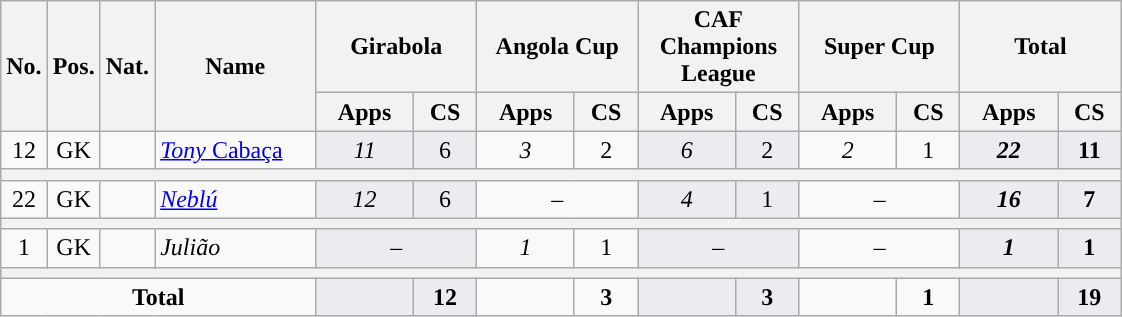<table class="wikitable sortable" style="text-align:center">
<tr>
<th style="text-align:center;" rowspan="2">No.</th>
<th style="text-align:center;" rowspan="2">Pos.</th>
<th style="text-align:center;" rowspan="2">Nat.</th>
<th style="text-align:center; width:100px;" rowspan="2">Name</th>
<th style="text-align:center; width:100px;" colspan="2">Girabola</th>
<th style="text-align:center; width:100px;" colspan="2">Angola Cup</th>
<th style="text-align:center; width:100px;" colspan="2">CAF Champions League</th>
<th style="text-align:center; width:100px;" colspan="2">Super Cup</th>
<th style="text-align:center; width:100px;" colspan="2">Total</th>
</tr>
<tr>
<th style="text-align:center;">Apps</th>
<th style="text-align:center;">CS</th>
<th style="text-align:center;">Apps</th>
<th style="text-align:center;">CS</th>
<th style="text-align:center;">Apps</th>
<th style="text-align:center;">CS</th>
<th style="text-align:center;">Apps</th>
<th style="text-align:center;">CS</th>
<th style="text-align:center;">Apps</th>
<th style="text-align:center;">CS</th>
</tr>
<tr>
<td>12</td>
<td>GK</td>
<td></td>
<td align=left><a href='#'><em>Tony</em> Cabaça</a></td>
<td style="background:#eaecf0;"><em>11</em></td>
<td style="background:#eaecf0;">6</td>
<td><em>3</em></td>
<td>2</td>
<td style="background:#eaecf0;"><em>6</em></td>
<td style="background:#eaecf0;">2</td>
<td><em>2</em></td>
<td>1</td>
<td style="background:#eaecf0;"><strong><em>22</em></strong></td>
<td style="background:#eaecf0;"><strong>11</strong></td>
</tr>
<tr>
<th colspan=14></th>
</tr>
<tr>
<td>22</td>
<td>GK</td>
<td></td>
<td align=left><em><a href='#'>Neblú</a></em></td>
<td style="background:#eaecf0;"><em>12</em></td>
<td style="background:#eaecf0;">6</td>
<td colspan=2>–</td>
<td style="background:#eaecf0;"><em>4</em></td>
<td style="background:#eaecf0;">1</td>
<td colspan=2>–</td>
<td style="background:#eaecf0;"><strong><em>16</em></strong></td>
<td style="background:#eaecf0;"><strong>7</strong></td>
</tr>
<tr>
<th colspan=14></th>
</tr>
<tr>
<td>1</td>
<td>GK</td>
<td></td>
<td align=left><em>Julião</em></td>
<td colspan=2 style="background:#eaecf0;">–</td>
<td><em>1</em></td>
<td>1</td>
<td colspan=2 style="background:#eaecf0;">–</td>
<td colspan=2>–</td>
<td style="background:#eaecf0;"><strong><em>1</em></strong></td>
<td style="background:#eaecf0;"><strong>1</strong></td>
</tr>
<tr>
<th colspan=14></th>
</tr>
<tr>
<td colspan=4><strong>Total</strong></td>
<td style="background:#eaecf0;"></td>
<td style="background:#eaecf0;"><strong>12</strong></td>
<td></td>
<td><strong>3</strong></td>
<td style="background:#eaecf0;"></td>
<td style="background:#eaecf0;"><strong>3</strong></td>
<td></td>
<td><strong>1</strong></td>
<td style="background:#eaecf0;"></td>
<td style="background:#eaecf0;"><strong>19</strong></td>
</tr>
</table>
